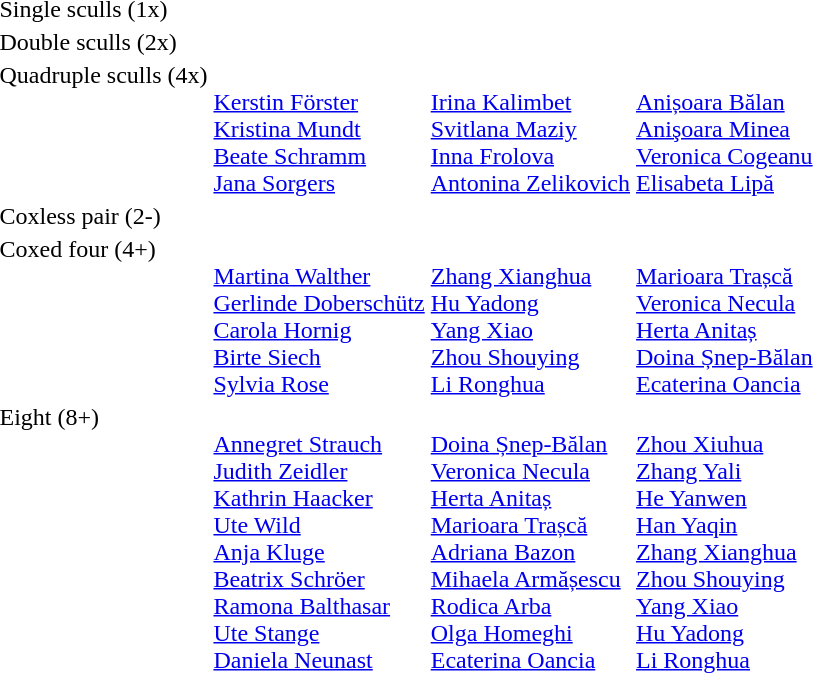<table>
<tr style="vertical-align:top;">
<td>Single sculls (1x) <br> </td>
<td></td>
<td></td>
<td></td>
</tr>
<tr style="vertical-align:top;">
<td>Double sculls (2x) <br> </td>
<td nowrap></td>
<td nowrap></td>
<td></td>
</tr>
<tr style="vertical-align:top;">
<td>Quadruple sculls (4x) <br> </td>
<td> <br> <a href='#'>Kerstin Förster</a> <br> <a href='#'>Kristina Mundt</a> <br> <a href='#'>Beate Schramm</a> <br> <a href='#'>Jana Sorgers</a></td>
<td> <br> <a href='#'>Irina Kalimbet</a> <br> <a href='#'>Svitlana Maziy</a> <br> <a href='#'>Inna Frolova</a> <br> <a href='#'>Antonina Zelikovich</a></td>
<td> <br> <a href='#'>Anișoara Bălan</a> <br> <a href='#'>Anişoara Minea</a> <br> <a href='#'>Veronica Cogeanu</a> <br> <a href='#'>Elisabeta Lipă</a></td>
</tr>
<tr style="vertical-align:top;">
<td>Coxless pair (2-) <br> </td>
<td></td>
<td></td>
<td nowrap></td>
</tr>
<tr style="vertical-align:top;">
<td>Coxed four (4+) <br> </td>
<td> <br> <a href='#'>Martina Walther</a> <br> <a href='#'>Gerlinde Doberschütz</a> <br> <a href='#'>Carola Hornig</a> <br> <a href='#'>Birte Siech</a> <br> <a href='#'>Sylvia Rose</a></td>
<td> <br> <a href='#'>Zhang Xianghua</a> <br> <a href='#'>Hu Yadong</a> <br> <a href='#'>Yang Xiao</a> <br> <a href='#'>Zhou Shouying</a> <br> <a href='#'>Li Ronghua</a></td>
<td> <br> <a href='#'>Marioara Trașcă</a> <br> <a href='#'>Veronica Necula</a> <br> <a href='#'>Herta Anitaș</a> <br> <a href='#'>Doina Șnep-Bălan</a> <br> <a href='#'>Ecaterina Oancia</a></td>
</tr>
<tr style="vertical-align:top;">
<td>Eight (8+) <br> </td>
<td> <br> <a href='#'>Annegret Strauch</a> <br> <a href='#'>Judith Zeidler</a> <br> <a href='#'>Kathrin Haacker</a> <br> <a href='#'>Ute Wild</a> <br> <a href='#'>Anja Kluge</a> <br> <a href='#'>Beatrix Schröer</a> <br> <a href='#'>Ramona Balthasar</a> <br> <a href='#'>Ute Stange</a> <br> <a href='#'>Daniela Neunast</a></td>
<td> <br> <a href='#'>Doina Șnep-Bălan</a> <br> <a href='#'>Veronica Necula</a> <br> <a href='#'>Herta Anitaș</a> <br> <a href='#'>Marioara Trașcă</a> <br> <a href='#'>Adriana Bazon</a> <br> <a href='#'>Mihaela Armășescu</a> <br> <a href='#'>Rodica Arba</a> <br> <a href='#'>Olga Homeghi</a> <br> <a href='#'>Ecaterina Oancia</a></td>
<td> <br> <a href='#'>Zhou Xiuhua</a> <br> <a href='#'>Zhang Yali</a> <br> <a href='#'>He Yanwen</a> <br> <a href='#'>Han Yaqin</a> <br> <a href='#'>Zhang Xianghua</a> <br> <a href='#'>Zhou Shouying</a> <br> <a href='#'>Yang Xiao</a> <br> <a href='#'>Hu Yadong</a> <br> <a href='#'>Li Ronghua</a></td>
</tr>
</table>
